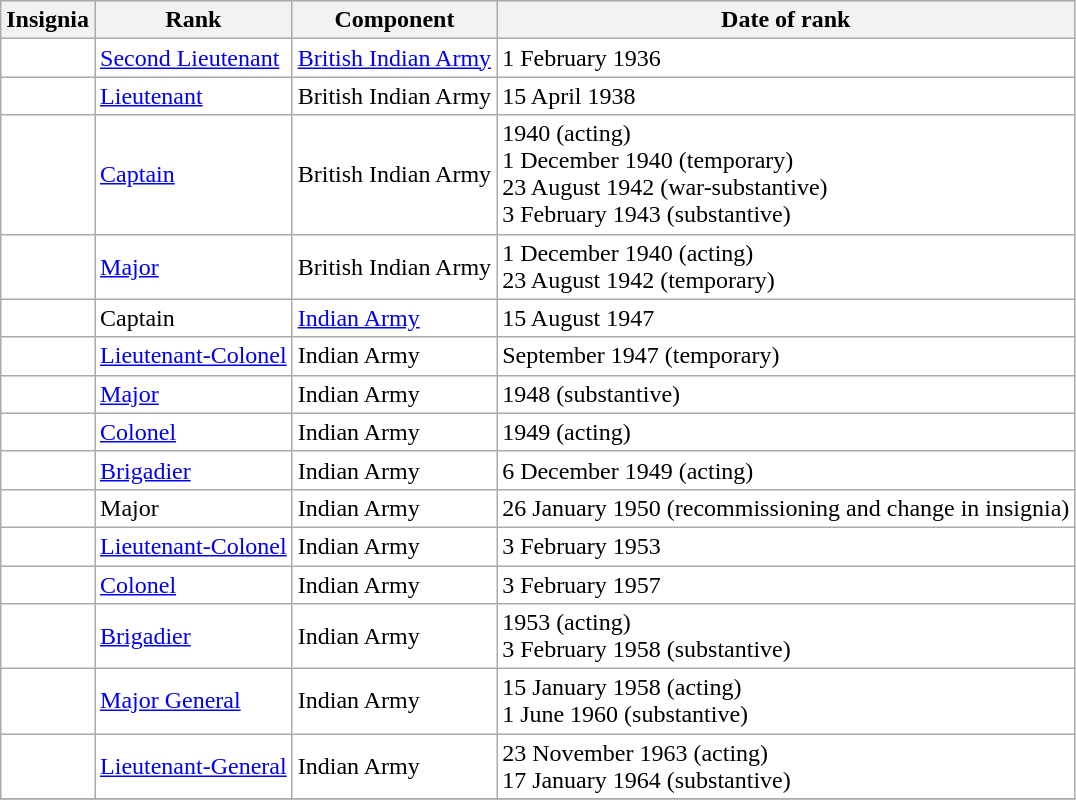<table class="wikitable" style="background:white">
<tr>
<th>Insignia</th>
<th>Rank</th>
<th>Component</th>
<th>Date of rank</th>
</tr>
<tr>
<td align="center"></td>
<td><a href='#'>Second Lieutenant</a></td>
<td><a href='#'>British Indian Army</a></td>
<td>1 February 1936</td>
</tr>
<tr>
<td align="center"></td>
<td><a href='#'>Lieutenant</a></td>
<td>British Indian Army</td>
<td>15 April 1938</td>
</tr>
<tr>
<td align="center"></td>
<td><a href='#'>Captain</a></td>
<td>British Indian Army</td>
<td>1940 (acting)<br>1 December 1940 (temporary)<br>23 August 1942 (war-substantive)<br>3 February 1943 (substantive)</td>
</tr>
<tr>
<td align="center"></td>
<td><a href='#'>Major</a></td>
<td>British Indian Army</td>
<td>1 December 1940 (acting)<br>23 August 1942 (temporary)</td>
</tr>
<tr>
<td align="center"></td>
<td>Captain</td>
<td><a href='#'>Indian Army</a></td>
<td>15 August 1947</td>
</tr>
<tr>
<td align="center"></td>
<td><a href='#'>Lieutenant-Colonel</a></td>
<td>Indian Army</td>
<td>September 1947 (temporary)</td>
</tr>
<tr>
<td align="center"></td>
<td><a href='#'>Major</a></td>
<td>Indian Army</td>
<td>1948 (substantive)</td>
</tr>
<tr>
<td align="center"></td>
<td><a href='#'>Colonel</a></td>
<td>Indian Army</td>
<td>1949 (acting)</td>
</tr>
<tr>
<td align="center"></td>
<td><a href='#'>Brigadier</a></td>
<td>Indian Army</td>
<td>6 December 1949 (acting)</td>
</tr>
<tr>
<td align="center"></td>
<td>Major</td>
<td>Indian Army</td>
<td>26 January 1950 (recommissioning and change in insignia)</td>
</tr>
<tr>
<td align="center"></td>
<td><a href='#'>Lieutenant-Colonel</a></td>
<td>Indian Army</td>
<td>3 February 1953</td>
</tr>
<tr>
<td align="center"></td>
<td><a href='#'>Colonel</a></td>
<td>Indian Army</td>
<td>3 February 1957</td>
</tr>
<tr>
<td align="center"></td>
<td><a href='#'>Brigadier</a></td>
<td>Indian Army</td>
<td>1953 (acting)<br>3 February 1958 (substantive)</td>
</tr>
<tr>
<td align="center"></td>
<td><a href='#'>Major General</a></td>
<td>Indian Army</td>
<td>15 January 1958 (acting)<br> 1 June 1960 (substantive)</td>
</tr>
<tr>
<td align="center"></td>
<td><a href='#'>Lieutenant-General</a></td>
<td>Indian Army</td>
<td>23 November 1963 (acting)<br>17 January 1964 (substantive)</td>
</tr>
<tr>
</tr>
</table>
